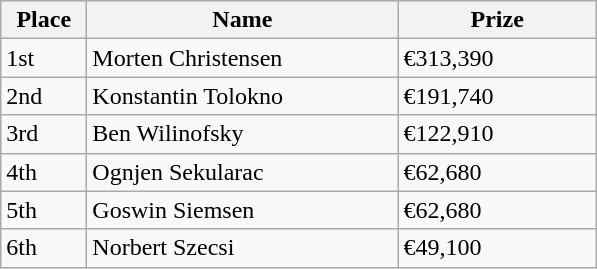<table class="wikitable">
<tr>
<th style="width:50px;">Place</th>
<th style="width:200px;">Name</th>
<th style="width:125px;">Prize</th>
</tr>
<tr>
<td>1st</td>
<td> Morten Christensen</td>
<td>€313,390</td>
</tr>
<tr>
<td>2nd</td>
<td> Konstantin Tolokno</td>
<td>€191,740</td>
</tr>
<tr>
<td>3rd</td>
<td> Ben Wilinofsky</td>
<td>€122,910</td>
</tr>
<tr>
<td>4th</td>
<td> Ognjen Sekularac</td>
<td>€62,680</td>
</tr>
<tr>
<td>5th</td>
<td> Goswin Siemsen</td>
<td>€62,680</td>
</tr>
<tr>
<td>6th</td>
<td> Norbert Szecsi</td>
<td>€49,100</td>
</tr>
</table>
